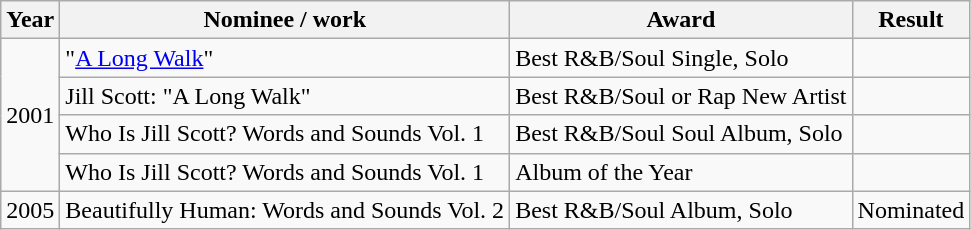<table class="wikitable">
<tr>
<th>Year</th>
<th>Nominee / work</th>
<th>Award</th>
<th>Result</th>
</tr>
<tr>
<td rowspan="4">2001</td>
<td>"<a href='#'>A Long Walk</a>"</td>
<td>Best R&B/Soul Single, Solo </td>
<td></td>
</tr>
<tr>
<td>Jill Scott: "A Long Walk"</td>
<td>Best R&B/Soul or Rap New Artist</td>
<td></td>
</tr>
<tr>
<td>Who Is Jill Scott? Words and Sounds Vol. 1</td>
<td>Best R&B/Soul Soul Album, Solo</td>
<td></td>
</tr>
<tr>
<td>Who Is Jill Scott? Words and Sounds Vol. 1</td>
<td>Album of the Year</td>
<td></td>
</tr>
<tr>
<td>2005</td>
<td>Beautifully Human: Words and Sounds Vol. 2</td>
<td>Best R&B/Soul Album, Solo</td>
<td>Nominated</td>
</tr>
</table>
